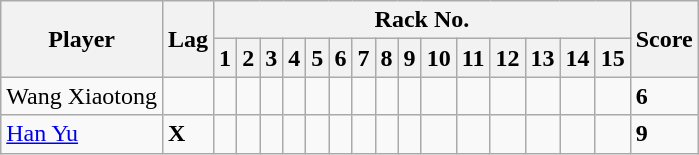<table class="wikitable">
<tr>
<th rowspan="2">Player</th>
<th rowspan="2">Lag</th>
<th colspan="15">Rack No.</th>
<th rowspan="2">Score</th>
</tr>
<tr>
<th>1</th>
<th>2</th>
<th>3</th>
<th>4</th>
<th>5</th>
<th>6</th>
<th>7</th>
<th>8</th>
<th>9</th>
<th>10</th>
<th>11</th>
<th>12</th>
<th>13</th>
<th>14</th>
<th>15</th>
</tr>
<tr>
<td> Wang Xiaotong</td>
<td></td>
<td></td>
<td></td>
<td></td>
<td></td>
<td></td>
<td></td>
<td></td>
<td></td>
<td></td>
<td></td>
<td></td>
<td></td>
<td></td>
<td></td>
<td></td>
<td><strong>6</strong></td>
</tr>
<tr>
<td> <a href='#'>Han Yu</a></td>
<td><strong>X</strong></td>
<td></td>
<td></td>
<td></td>
<td></td>
<td></td>
<td></td>
<td></td>
<td></td>
<td></td>
<td></td>
<td></td>
<td></td>
<td></td>
<td></td>
<td></td>
<td><strong>9</strong></td>
</tr>
</table>
